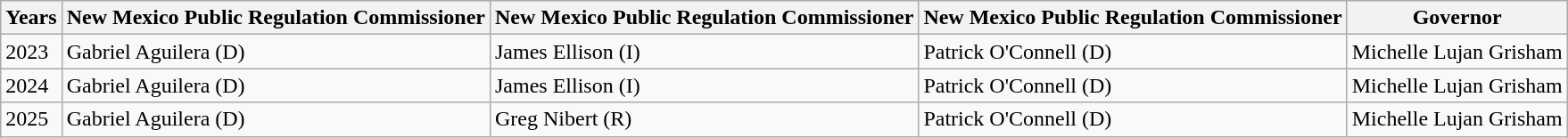<table class="wikitable">
<tr>
<th>Years</th>
<th>New Mexico Public Regulation Commissioner</th>
<th>New Mexico Public Regulation Commissioner</th>
<th>New Mexico Public Regulation Commissioner</th>
<th>Governor</th>
</tr>
<tr>
<td>2023</td>
<td>Gabriel Aguilera (D)</td>
<td>James Ellison (I)</td>
<td>Patrick O'Connell (D)</td>
<td>Michelle Lujan Grisham</td>
</tr>
<tr>
<td>2024</td>
<td>Gabriel Aguilera (D)</td>
<td>James Ellison (I)</td>
<td>Patrick O'Connell (D)</td>
<td>Michelle Lujan Grisham</td>
</tr>
<tr>
<td>2025</td>
<td>Gabriel Aguilera (D)</td>
<td>Greg Nibert (R)</td>
<td>Patrick O'Connell (D)</td>
<td>Michelle Lujan Grisham</td>
</tr>
</table>
